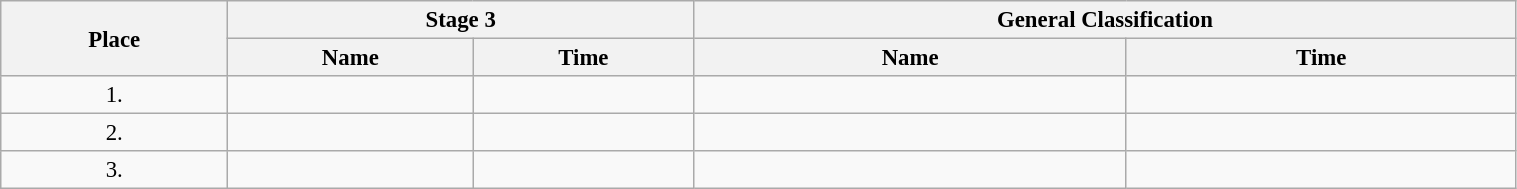<table class=wikitable style="font-size:95%" width="80%">
<tr>
<th rowspan="2">Place</th>
<th colspan="2">Stage 3</th>
<th colspan="2">General Classification</th>
</tr>
<tr>
<th>Name</th>
<th>Time</th>
<th>Name</th>
<th>Time</th>
</tr>
<tr>
<td align="center">1.</td>
<td></td>
<td></td>
<td></td>
<td></td>
</tr>
<tr>
<td align="center">2.</td>
<td></td>
<td></td>
<td></td>
<td></td>
</tr>
<tr>
<td align="center">3.</td>
<td></td>
<td></td>
<td></td>
<td></td>
</tr>
</table>
